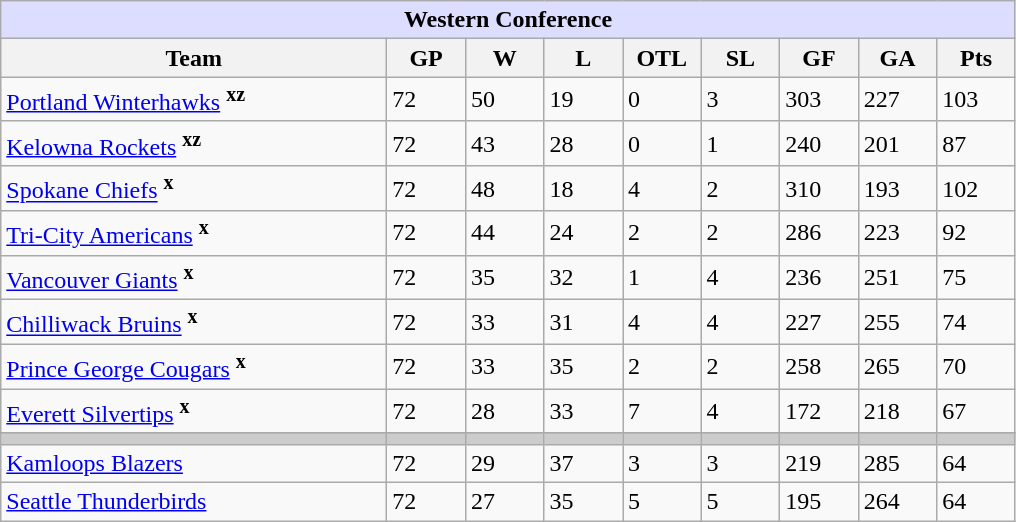<table class="wikitable">
<tr>
<th colspan="9" style="background-color: #DDDDFF;"><strong>Western Conference</strong></th>
</tr>
<tr>
<th width=250>Team</th>
<th width=45>GP</th>
<th width=45>W</th>
<th width=45>L</th>
<th width=45>OTL</th>
<th width=45>SL</th>
<th width=45>GF</th>
<th width=45>GA</th>
<th width=45>Pts</th>
</tr>
<tr>
<td><a href='#'>Portland Winterhawks</a> <sup><strong>xz</strong></sup></td>
<td>72</td>
<td>50</td>
<td>19</td>
<td>0</td>
<td>3</td>
<td>303</td>
<td>227</td>
<td>103</td>
</tr>
<tr>
<td><a href='#'>Kelowna Rockets</a> <sup><strong>xz</strong></sup></td>
<td>72</td>
<td>43</td>
<td>28</td>
<td>0</td>
<td>1</td>
<td>240</td>
<td>201</td>
<td>87</td>
</tr>
<tr>
<td><a href='#'>Spokane Chiefs</a> <sup><strong>x</strong></sup></td>
<td>72</td>
<td>48</td>
<td>18</td>
<td>4</td>
<td>2</td>
<td>310</td>
<td>193</td>
<td>102</td>
</tr>
<tr>
<td><a href='#'>Tri-City Americans</a> <sup><strong>x</strong></sup></td>
<td>72</td>
<td>44</td>
<td>24</td>
<td>2</td>
<td>2</td>
<td>286</td>
<td>223</td>
<td>92</td>
</tr>
<tr>
<td><a href='#'>Vancouver Giants</a> <sup><strong>x</strong></sup></td>
<td>72</td>
<td>35</td>
<td>32</td>
<td>1</td>
<td>4</td>
<td>236</td>
<td>251</td>
<td>75</td>
</tr>
<tr>
<td><a href='#'>Chilliwack Bruins</a> <sup><strong>x</strong></sup></td>
<td>72</td>
<td>33</td>
<td>31</td>
<td>4</td>
<td>4</td>
<td>227</td>
<td>255</td>
<td>74</td>
</tr>
<tr>
<td><a href='#'>Prince George Cougars</a> <sup><strong>x</strong></sup></td>
<td>72</td>
<td>33</td>
<td>35</td>
<td>2</td>
<td>2</td>
<td>258</td>
<td>265</td>
<td>70</td>
</tr>
<tr>
<td><a href='#'>Everett Silvertips</a> <sup><strong>x</strong></sup></td>
<td>72</td>
<td>28</td>
<td>33</td>
<td>7</td>
<td>4</td>
<td>172</td>
<td>218</td>
<td>67</td>
</tr>
<tr>
</tr>
<tr style="background-color:#cccccc;">
<td></td>
<td></td>
<td></td>
<td></td>
<td></td>
<td></td>
<td></td>
<td></td>
<td></td>
</tr>
<tr>
<td><a href='#'>Kamloops Blazers</a></td>
<td>72</td>
<td>29</td>
<td>37</td>
<td>3</td>
<td>3</td>
<td>219</td>
<td>285</td>
<td>64</td>
</tr>
<tr>
<td><a href='#'>Seattle Thunderbirds</a></td>
<td>72</td>
<td>27</td>
<td>35</td>
<td>5</td>
<td>5</td>
<td>195</td>
<td>264</td>
<td>64</td>
</tr>
</table>
